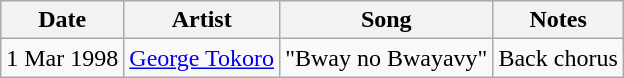<table class="wikitable">
<tr>
<th>Date</th>
<th>Artist</th>
<th>Song</th>
<th>Notes</th>
</tr>
<tr>
<td>1 Mar 1998</td>
<td><a href='#'>George Tokoro</a></td>
<td>"Bway no Bwayavy"</td>
<td>Back chorus</td>
</tr>
</table>
